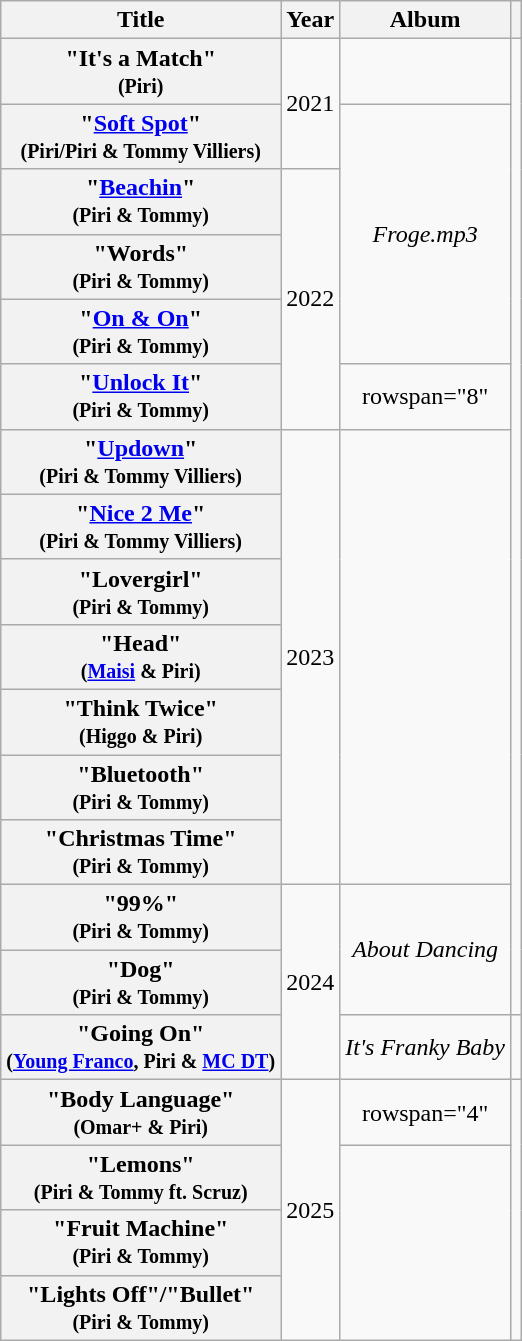<table class="wikitable plainrowheaders" style="text-align:center;">
<tr>
<th scope="col">Title</th>
<th scope="col">Year</th>
<th scope="col">Album</th>
<th scope="col"></th>
</tr>
<tr>
<th scope="row">"It's a Match"<br><small>(Piri)</small></th>
<td rowspan="2">2021</td>
<td></td>
<td rowspan="15"></td>
</tr>
<tr>
<th scope="row">"<a href='#'>Soft Spot</a>"<br><small>(Piri/Piri & Tommy Villiers)</small></th>
<td rowspan="4"><em>Froge.mp3</em></td>
</tr>
<tr>
<th scope="row">"<a href='#'>Beachin</a>"<br><small>(Piri & Tommy)</small></th>
<td rowspan="4">2022</td>
</tr>
<tr>
<th scope="row">"Words"<br><small>(Piri & Tommy)</small></th>
</tr>
<tr>
<th scope="row">"<a href='#'>On & On</a>"<br><small>(Piri & Tommy)</small></th>
</tr>
<tr>
<th scope="row">"<a href='#'>Unlock It</a>"<br><small>(Piri & Tommy)</small></th>
<td>rowspan="8" </td>
</tr>
<tr>
<th scope="row">"<a href='#'>Updown</a>"<br><small>(Piri & Tommy Villiers)</small></th>
<td rowspan="7">2023</td>
</tr>
<tr>
<th scope="row">"<a href='#'>Nice 2 Me</a>"<br><small>(Piri & Tommy Villiers)</small></th>
</tr>
<tr>
<th scope="row">"Lovergirl"<br><small>(Piri & Tommy)</small></th>
</tr>
<tr>
<th scope="row">"Head"<br><small>(<a href='#'>Maisi</a> & Piri)</small></th>
</tr>
<tr>
<th scope="row">"Think Twice"<br><small>(Higgo & Piri)</small></th>
</tr>
<tr>
<th scope="row">"Bluetooth"<br><small>(Piri & Tommy)</small></th>
</tr>
<tr>
<th scope="row">"Christmas Time"<br><small>(Piri & Tommy)</small></th>
</tr>
<tr>
<th scope="row">"99%"<br><small>(Piri & Tommy)</small></th>
<td rowspan="3">2024</td>
<td rowspan="2"><em>About Dancing</em></td>
</tr>
<tr>
<th scope="row">"Dog"<br><small>(Piri & Tommy)</small></th>
</tr>
<tr>
<th scope="row">"Going On"<br><small>(<a href='#'>Young Franco</a>, Piri & <a href='#'>MC DT</a>)</small></th>
<td><em>It's Franky Baby</em></td>
<td></td>
</tr>
<tr>
<th scope="row">"Body Language"<br><small>(Omar+ & Piri)</small></th>
<td rowspan="4">2025</td>
<td>rowspan="4" </td>
<td rowspan="4"></td>
</tr>
<tr>
<th scope="row">"Lemons"<br><small>(Piri & Tommy ft. Scruz)</small></th>
</tr>
<tr>
<th scope="row">"Fruit Machine"<br><small>(Piri & Tommy)</small></th>
</tr>
<tr>
<th scope="row">"Lights Off"/"Bullet"<br><small>(Piri & Tommy)</small></th>
</tr>
</table>
